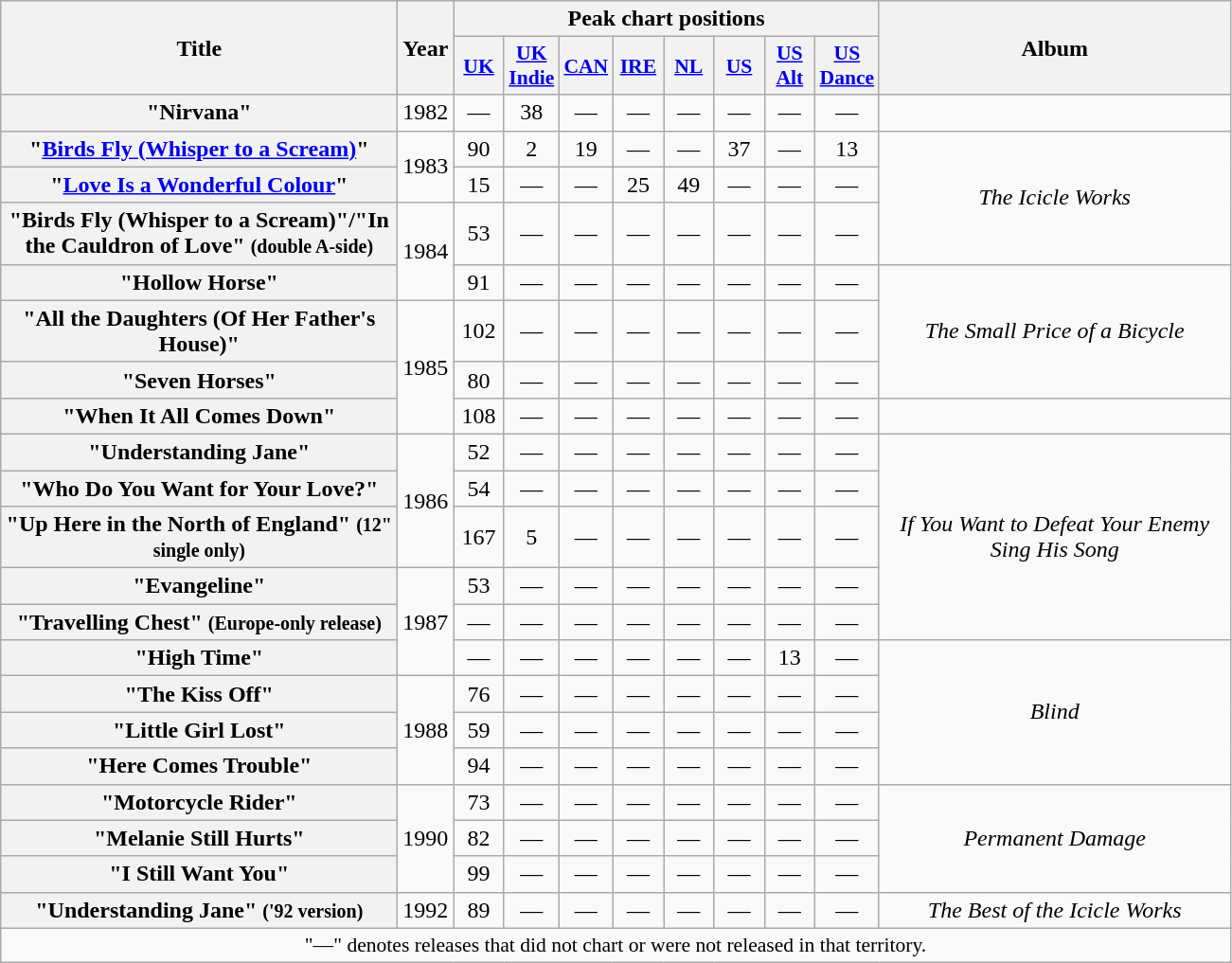<table class="wikitable plainrowheaders" style="text-align:center;">
<tr>
<th rowspan="2" scope="col" style="width:17em;">Title</th>
<th rowspan="2" scope="col" style="width:2em;">Year</th>
<th colspan="8">Peak chart positions</th>
<th rowspan="2" style="width:15em;">Album</th>
</tr>
<tr>
<th scope="col" style="width:2em;font-size:90%;"><a href='#'>UK</a><br></th>
<th scope="col" style="width:2em;font-size:90%;"><a href='#'>UK Indie</a><br></th>
<th scope="col" style="width:2em;font-size:90%;"><a href='#'>CAN</a><br></th>
<th scope="col" style="width:2em;font-size:90%;"><a href='#'>IRE</a><br></th>
<th scope="col" style="width:2em;font-size:90%;"><a href='#'>NL</a><br></th>
<th scope="col" style="width:2em;font-size:90%;"><a href='#'>US</a><br></th>
<th scope="col" style="width:2em;font-size:90%;"><a href='#'>US Alt</a><br></th>
<th scope="col" style="width:2em;font-size:90%;"><a href='#'>US Dance</a><br></th>
</tr>
<tr>
<th scope="row">"Nirvana"</th>
<td>1982</td>
<td>—</td>
<td>38</td>
<td>—</td>
<td>—</td>
<td>—</td>
<td>—</td>
<td>—</td>
<td>—</td>
<td></td>
</tr>
<tr>
<th scope="row">"<a href='#'>Birds Fly (Whisper to a Scream)</a>"</th>
<td rowspan="2">1983</td>
<td>90</td>
<td>2</td>
<td>19</td>
<td>—</td>
<td>—</td>
<td>37</td>
<td>—</td>
<td>13</td>
<td rowspan="3"><em>The Icicle Works</em></td>
</tr>
<tr>
<th scope="row">"<a href='#'>Love Is a Wonderful Colour</a>"</th>
<td>15</td>
<td>—</td>
<td>—</td>
<td>25</td>
<td>49</td>
<td>—</td>
<td>—</td>
<td>—</td>
</tr>
<tr>
<th scope="row">"Birds Fly (Whisper to a Scream)"/"In the Cauldron of Love" <small>(double A-side)</small></th>
<td rowspan="2">1984</td>
<td>53</td>
<td>—</td>
<td>—</td>
<td>—</td>
<td>—</td>
<td>—</td>
<td>—</td>
<td>—</td>
</tr>
<tr>
<th scope="row">"Hollow Horse"</th>
<td>91</td>
<td>—</td>
<td>—</td>
<td>—</td>
<td>—</td>
<td>—</td>
<td>—</td>
<td>—</td>
<td rowspan="3"><em>The Small Price of a Bicycle</em></td>
</tr>
<tr>
<th scope="row">"All the Daughters (Of Her Father's House)"</th>
<td rowspan="3">1985</td>
<td>102</td>
<td>—</td>
<td>—</td>
<td>—</td>
<td>—</td>
<td>—</td>
<td>—</td>
<td>—</td>
</tr>
<tr>
<th scope="row">"Seven Horses"</th>
<td>80</td>
<td>—</td>
<td>—</td>
<td>—</td>
<td>—</td>
<td>—</td>
<td>—</td>
<td>—</td>
</tr>
<tr>
<th scope="row">"When It All Comes Down"</th>
<td>108</td>
<td>—</td>
<td>—</td>
<td>—</td>
<td>—</td>
<td>—</td>
<td>—</td>
<td>—</td>
<td></td>
</tr>
<tr>
<th scope="row">"Understanding Jane"</th>
<td rowspan="3">1986</td>
<td>52</td>
<td>—</td>
<td>—</td>
<td>—</td>
<td>—</td>
<td>—</td>
<td>—</td>
<td>—</td>
<td rowspan="5"><em>If You Want to Defeat Your Enemy Sing His Song</em></td>
</tr>
<tr>
<th scope="row">"Who Do You Want for Your Love?"</th>
<td>54</td>
<td>—</td>
<td>—</td>
<td>—</td>
<td>—</td>
<td>—</td>
<td>—</td>
<td>—</td>
</tr>
<tr>
<th scope="row">"Up Here in the North of England" <small>(12" single only)</small></th>
<td>167</td>
<td>5</td>
<td>—</td>
<td>—</td>
<td>—</td>
<td>—</td>
<td>—</td>
<td>—</td>
</tr>
<tr>
<th scope="row">"Evangeline"</th>
<td rowspan="3">1987</td>
<td>53</td>
<td>—</td>
<td>—</td>
<td>—</td>
<td>—</td>
<td>—</td>
<td>—</td>
<td>—</td>
</tr>
<tr>
<th scope="row">"Travelling Chest" <small>(Europe-only release)</small></th>
<td>—</td>
<td>—</td>
<td>—</td>
<td>—</td>
<td>—</td>
<td>—</td>
<td>—</td>
<td>—</td>
</tr>
<tr>
<th scope="row">"High Time"</th>
<td>—</td>
<td>—</td>
<td>—</td>
<td>—</td>
<td>—</td>
<td>—</td>
<td>13</td>
<td>—</td>
<td rowspan="4"><em>Blind</em></td>
</tr>
<tr>
<th scope="row">"The Kiss Off"</th>
<td rowspan="3">1988</td>
<td>76</td>
<td>—</td>
<td>—</td>
<td>—</td>
<td>—</td>
<td>—</td>
<td>—</td>
<td>—</td>
</tr>
<tr>
<th scope="row">"Little Girl Lost"</th>
<td>59</td>
<td>—</td>
<td>—</td>
<td>—</td>
<td>—</td>
<td>—</td>
<td>—</td>
<td>—</td>
</tr>
<tr>
<th scope="row">"Here Comes Trouble"</th>
<td>94</td>
<td>—</td>
<td>—</td>
<td>—</td>
<td>—</td>
<td>—</td>
<td>—</td>
<td>—</td>
</tr>
<tr>
<th scope="row">"Motorcycle Rider"</th>
<td rowspan="3">1990</td>
<td>73</td>
<td>—</td>
<td>—</td>
<td>—</td>
<td>—</td>
<td>—</td>
<td>—</td>
<td>—</td>
<td rowspan="3"><em>Permanent Damage</em></td>
</tr>
<tr>
<th scope="row">"Melanie Still Hurts"</th>
<td>82</td>
<td>—</td>
<td>—</td>
<td>—</td>
<td>—</td>
<td>—</td>
<td>—</td>
<td>—</td>
</tr>
<tr>
<th scope="row">"I Still Want You"</th>
<td>99</td>
<td>—</td>
<td>—</td>
<td>—</td>
<td>—</td>
<td>—</td>
<td>—</td>
<td>—</td>
</tr>
<tr>
<th scope="row">"Understanding Jane" <small>('92 version)</small></th>
<td>1992</td>
<td>89</td>
<td>—</td>
<td>—</td>
<td>—</td>
<td>—</td>
<td>—</td>
<td>—</td>
<td>—</td>
<td><em>The Best of the Icicle Works</em></td>
</tr>
<tr>
<td colspan="11" style="font-size:90%">"—" denotes releases that did not chart or were not released in that territory.</td>
</tr>
</table>
